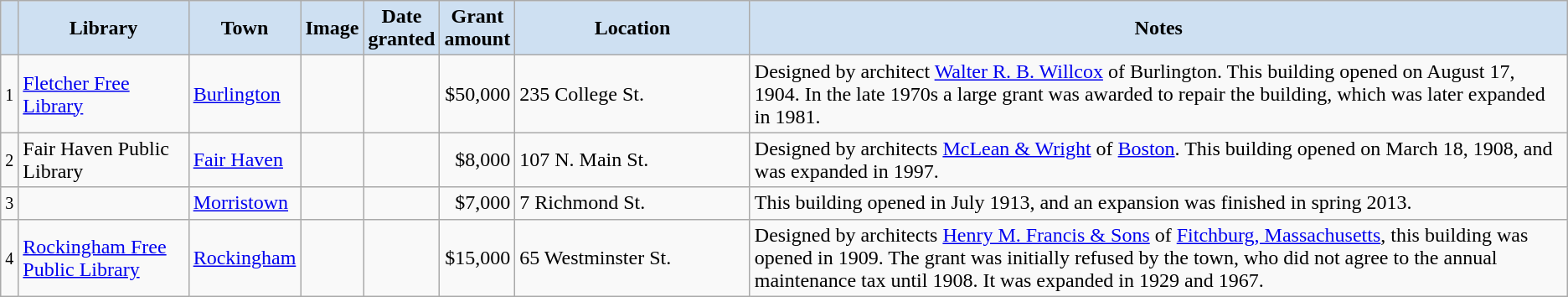<table class="wikitable sortable" align="center">
<tr>
<th style="background-color:#CEE0F2;"></th>
<th style="background-color:#CEE0F2;">Library</th>
<th style="background-color:#CEE0F2;">Town</th>
<th style="background-color:#CEE0F2;" class="unsortable">Image</th>
<th style="background-color:#CEE0F2;">Date<br>granted</th>
<th style="background-color:#CEE0F2;">Grant<br>amount</th>
<th style="background-color:#CEE0F2;" width=15%>Location</th>
<th style="background-color:#CEE0F2;" class="unsortable">Notes</th>
</tr>
<tr ->
<td><small>1</small></td>
<td><a href='#'>Fletcher Free Library</a></td>
<td><a href='#'>Burlington</a></td>
<td></td>
<td></td>
<td align=right>$50,000</td>
<td>235 College St.<br><small></small></td>
<td>Designed by architect <a href='#'>Walter R. B. Willcox</a> of Burlington. This building opened on August 17, 1904. In the late 1970s a large grant was awarded to repair the building, which was later expanded in 1981.</td>
</tr>
<tr ->
<td><small>2</small></td>
<td>Fair Haven Public Library</td>
<td><a href='#'>Fair Haven</a></td>
<td></td>
<td></td>
<td align=right>$8,000</td>
<td>107 N. Main St.<br><small></small></td>
<td>Designed by architects <a href='#'>McLean & Wright</a> of <a href='#'>Boston</a>. This building opened on March 18, 1908, and was expanded in 1997.</td>
</tr>
<tr ->
<td align=center><small>3</small></td>
<td></td>
<td><a href='#'>Morristown</a></td>
<td></td>
<td></td>
<td align=right>$7,000</td>
<td>7 Richmond St.<br><small></small></td>
<td>This building opened in July 1913, and an expansion was finished in spring 2013.</td>
</tr>
<tr ->
<td><small>4</small></td>
<td><a href='#'>Rockingham Free Public Library</a></td>
<td><a href='#'>Rockingham</a></td>
<td></td>
<td></td>
<td align=right>$15,000</td>
<td>65 Westminster St.<br><small></small></td>
<td>Designed by architects <a href='#'>Henry M. Francis & Sons</a> of <a href='#'>Fitchburg, Massachusetts</a>, this building was opened in 1909. The grant was initially refused by the town, who did not agree to the annual maintenance tax until 1908. It was expanded in 1929 and 1967.</td>
</tr>
</table>
